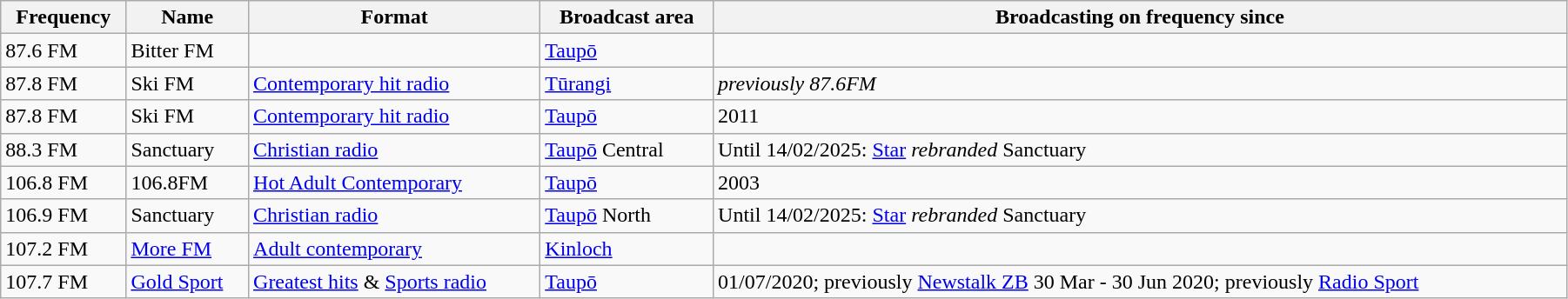<table class="wikitable sortable" width="95%">
<tr>
<th scope="col">Frequency</th>
<th scope="col">Name</th>
<th scope="col">Format</th>
<th scope="col">Broadcast area</th>
<th scope="col">Broadcasting on frequency since</th>
</tr>
<tr>
<td>87.6 FM</td>
<td>Bitter FM</td>
<td></td>
<td><a href='#'>Taupō</a></td>
<td></td>
</tr>
<tr>
<td>87.8 FM</td>
<td>Ski FM</td>
<td><a href='#'>Contemporary hit radio</a></td>
<td><a href='#'>Tūrangi</a></td>
<td><em>previously 87.6FM</em></td>
</tr>
<tr>
<td>87.8 FM</td>
<td>Ski FM</td>
<td><a href='#'>Contemporary hit radio</a></td>
<td><a href='#'>Taupō</a></td>
<td>2011</td>
</tr>
<tr>
<td>88.3 FM</td>
<td>Sanctuary</td>
<td><a href='#'>Christian radio</a></td>
<td><a href='#'>Taupō</a> Central</td>
<td>Until 14/02/2025: <a href='#'>Star</a> <em>rebranded</em> Sanctuary</td>
</tr>
<tr>
<td>106.8 FM</td>
<td>106.8FM</td>
<td><a href='#'>Hot Adult Contemporary</a></td>
<td><a href='#'>Taupō</a></td>
<td>2003</td>
</tr>
<tr>
<td>106.9 FM</td>
<td>Sanctuary</td>
<td><a href='#'>Christian radio</a></td>
<td><a href='#'>Taupō</a> North</td>
<td>Until 14/02/2025: <a href='#'>Star</a> <em>rebranded</em> Sanctuary</td>
</tr>
<tr>
<td>107.2 FM</td>
<td><a href='#'>More FM</a></td>
<td><a href='#'>Adult contemporary</a></td>
<td><a href='#'>Kinloch</a></td>
<td></td>
</tr>
<tr 107.5 FM || >
<td>107.7 FM</td>
<td><a href='#'>Gold Sport</a></td>
<td><a href='#'>Greatest hits</a> & <a href='#'>Sports radio</a></td>
<td><a href='#'>Taupō</a></td>
<td>01/07/2020; previously <a href='#'>Newstalk ZB</a> 30 Mar - 30 Jun 2020; previously <a href='#'>Radio Sport</a></td>
</tr>
</table>
